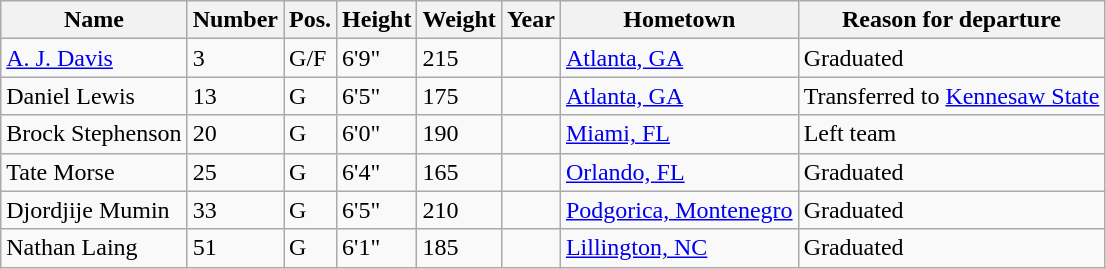<table class="wikitable sortable" border="1">
<tr>
<th>Name</th>
<th>Number</th>
<th>Pos.</th>
<th>Height</th>
<th>Weight</th>
<th>Year</th>
<th>Hometown</th>
<th class="unsortable">Reason for departure</th>
</tr>
<tr>
<td><a href='#'>A. J. Davis</a></td>
<td>3</td>
<td>G/F</td>
<td>6'9"</td>
<td>215</td>
<td></td>
<td><a href='#'>Atlanta, GA</a></td>
<td>Graduated</td>
</tr>
<tr>
<td>Daniel Lewis</td>
<td>13</td>
<td>G</td>
<td>6'5"</td>
<td>175</td>
<td></td>
<td><a href='#'>Atlanta, GA</a></td>
<td>Transferred to <a href='#'>Kennesaw State</a></td>
</tr>
<tr>
<td>Brock Stephenson</td>
<td>20</td>
<td>G</td>
<td>6'0"</td>
<td>190</td>
<td></td>
<td><a href='#'>Miami, FL</a></td>
<td>Left team</td>
</tr>
<tr>
<td>Tate Morse</td>
<td>25</td>
<td>G</td>
<td>6'4"</td>
<td>165</td>
<td></td>
<td><a href='#'>Orlando, FL</a></td>
<td>Graduated</td>
</tr>
<tr>
<td>Djordjije Mumin</td>
<td>33</td>
<td>G</td>
<td>6'5"</td>
<td>210</td>
<td></td>
<td><a href='#'>Podgorica, Montenegro</a></td>
<td>Graduated</td>
</tr>
<tr>
<td>Nathan Laing</td>
<td>51</td>
<td>G</td>
<td>6'1"</td>
<td>185</td>
<td></td>
<td><a href='#'>Lillington, NC</a></td>
<td>Graduated</td>
</tr>
</table>
